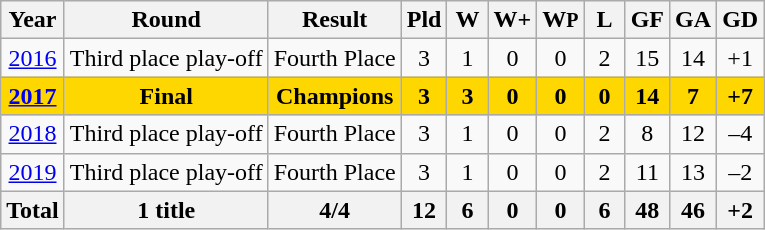<table class="wikitable" style="text-align: center;">
<tr>
<th>Year</th>
<th>Round</th>
<th>Result</th>
<th width=20>Pld</th>
<th width=20>W</th>
<th width=20>W+</th>
<th width=20>W<small>P</small></th>
<th width=20>L</th>
<th width=20>GF</th>
<th width=20>GA</th>
<th>GD</th>
</tr>
<tr>
<td>  <a href='#'>2016</a></td>
<td>Third place play-off</td>
<td>Fourth Place</td>
<td>3</td>
<td>1</td>
<td>0</td>
<td>0</td>
<td>2</td>
<td>15</td>
<td>14</td>
<td>+1</td>
</tr>
<tr style="background:gold;">
<td> <strong><a href='#'>2017</a></strong></td>
<td><strong>Final</strong></td>
<td><strong>Champions</strong></td>
<td><strong>3</strong></td>
<td><strong>3</strong></td>
<td><strong>0</strong></td>
<td><strong>0</strong></td>
<td><strong>0</strong></td>
<td><strong>14</strong></td>
<td><strong>7</strong></td>
<td><strong>+7</strong></td>
</tr>
<tr>
<td> <a href='#'>2018</a></td>
<td>Third place play-off</td>
<td>Fourth Place</td>
<td>3</td>
<td>1</td>
<td>0</td>
<td>0</td>
<td>2</td>
<td>8</td>
<td>12</td>
<td>–4</td>
</tr>
<tr>
<td> <a href='#'>2019</a></td>
<td>Third place play-off</td>
<td>Fourth Place</td>
<td>3</td>
<td>1</td>
<td>0</td>
<td>0</td>
<td>2</td>
<td>11</td>
<td>13</td>
<td>–2</td>
</tr>
<tr>
<th><strong>Total</strong></th>
<th><strong>1 title</strong></th>
<th><strong>4/4</strong></th>
<th><strong>12</strong></th>
<th><strong>6</strong></th>
<th><strong>0</strong></th>
<th><strong>0</strong></th>
<th><strong>6</strong></th>
<th><strong>48</strong></th>
<th><strong>46</strong></th>
<th><strong>+2</strong></th>
</tr>
</table>
